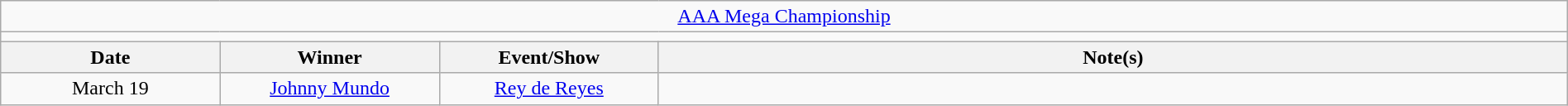<table class="wikitable" style="text-align:center; width:100%;">
<tr>
<td colspan="5"><a href='#'>AAA Mega Championship</a></td>
</tr>
<tr>
<td colspan="5"><strong></strong></td>
</tr>
<tr>
<th width="14%">Date</th>
<th width="14%">Winner</th>
<th width="14%">Event/Show</th>
<th width="58%">Note(s)</th>
</tr>
<tr>
<td>March 19</td>
<td><a href='#'>Johnny Mundo</a></td>
<td><a href='#'>Rey de Reyes</a></td>
<td align="left"></td>
</tr>
</table>
